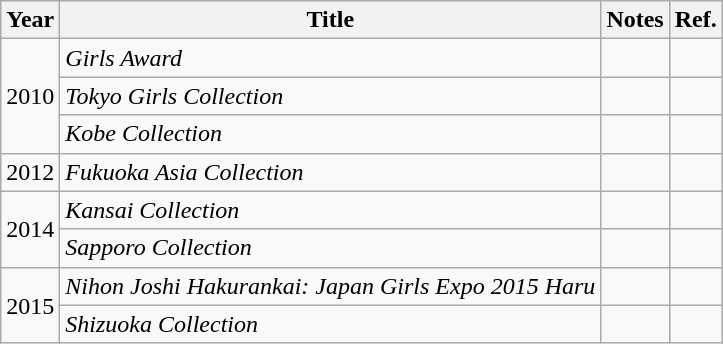<table class="wikitable">
<tr>
<th>Year</th>
<th>Title</th>
<th>Notes</th>
<th>Ref.</th>
</tr>
<tr>
<td rowspan="3">2010</td>
<td><em>Girls Award</em></td>
<td></td>
<td></td>
</tr>
<tr>
<td><em>Tokyo Girls Collection</em></td>
<td></td>
<td></td>
</tr>
<tr>
<td><em>Kobe Collection</em></td>
<td></td>
<td></td>
</tr>
<tr>
<td>2012</td>
<td><em>Fukuoka Asia Collection</em></td>
<td></td>
<td></td>
</tr>
<tr>
<td rowspan="2">2014</td>
<td><em>Kansai Collection</em></td>
<td></td>
<td></td>
</tr>
<tr>
<td><em>Sapporo Collection</em></td>
<td></td>
<td></td>
</tr>
<tr>
<td rowspan="2">2015</td>
<td><em>Nihon Joshi Hakurankai: Japan Girls Expo 2015 Haru</em></td>
<td></td>
<td></td>
</tr>
<tr>
<td><em>Shizuoka Collection</em></td>
<td></td>
<td></td>
</tr>
</table>
